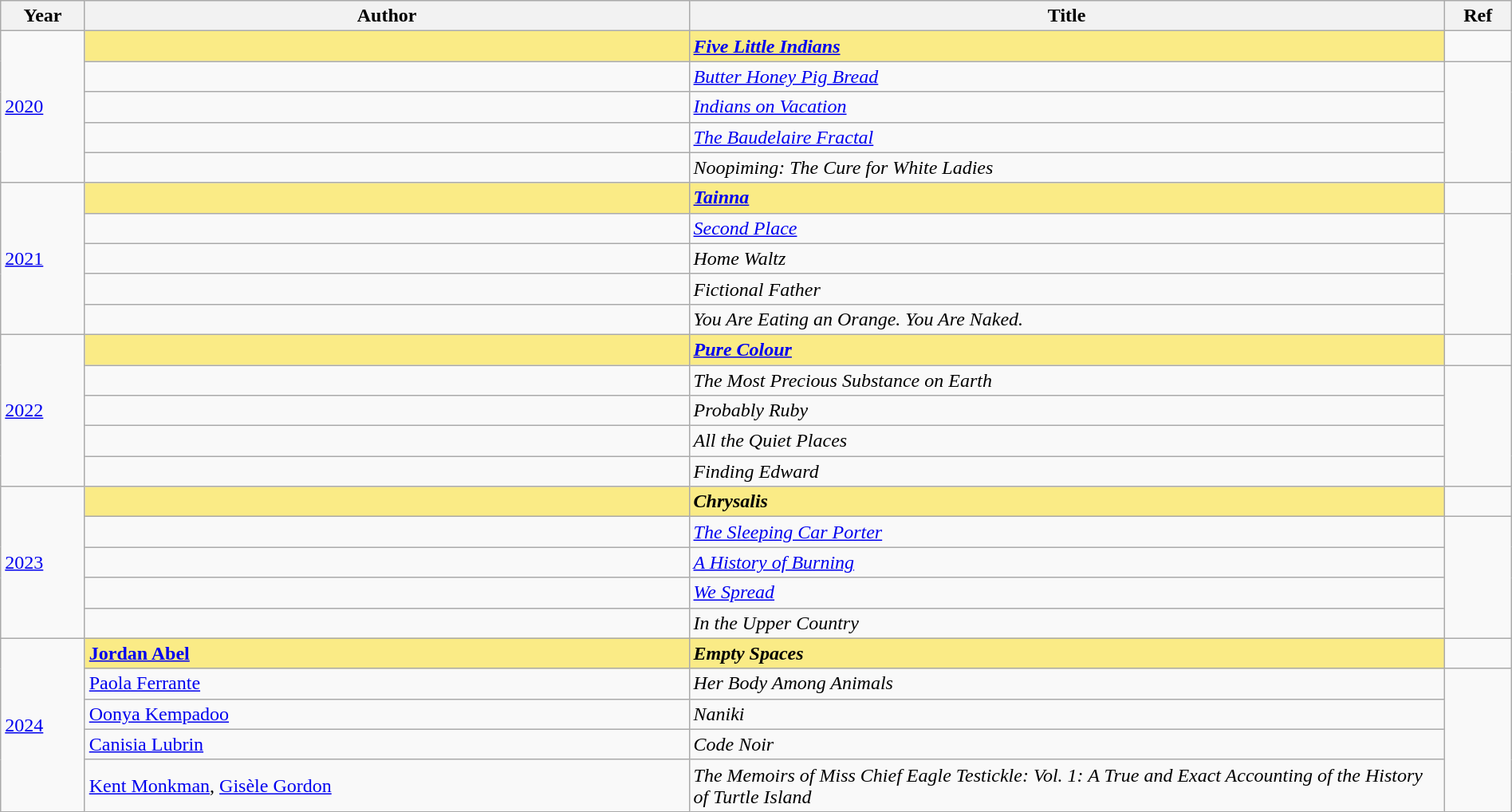<table class="wikitable sortable mw-collapsible" width="100%">
<tr>
<th>Year</th>
<th width="40%">Author</th>
<th width="50%">Title</th>
<th>Ref</th>
</tr>
<tr>
<td rowspan="5"><a href='#'>2020</a></td>
<td style="background:#FAEB86"><strong></strong></td>
<td style="background:#FAEB86"><strong><em><a href='#'>Five Little Indians</a></em></strong></td>
<td></td>
</tr>
<tr>
<td></td>
<td><em><a href='#'>Butter Honey Pig Bread</a></em></td>
<td rowspan=4></td>
</tr>
<tr>
<td></td>
<td><em><a href='#'>Indians on Vacation</a></em></td>
</tr>
<tr>
<td></td>
<td><em><a href='#'>The Baudelaire Fractal</a></em></td>
</tr>
<tr>
<td></td>
<td><em>Noopiming: The Cure for White Ladies</em></td>
</tr>
<tr>
<td rowspan="5"><a href='#'>2021</a></td>
<td style="background:#FAEB86"><strong></strong></td>
<td style="background:#FAEB86"><strong><em><a href='#'>Tainna</a></em></strong></td>
<td></td>
</tr>
<tr>
<td></td>
<td><em><a href='#'>Second Place</a></em></td>
<td rowspan=4></td>
</tr>
<tr>
<td></td>
<td><em>Home Waltz</em></td>
</tr>
<tr>
<td></td>
<td><em>Fictional Father</em></td>
</tr>
<tr>
<td></td>
<td><em>You Are Eating an Orange. You Are Naked.</em></td>
</tr>
<tr>
<td rowspan="5"><a href='#'>2022</a></td>
<td style="background:#FAEB86"><strong></strong></td>
<td style="background:#FAEB86"><strong><em><a href='#'>Pure Colour</a></em></strong></td>
<td></td>
</tr>
<tr>
<td></td>
<td><em>The Most Precious Substance on Earth</em></td>
<td rowspan=4></td>
</tr>
<tr>
<td></td>
<td><em>Probably Ruby</em></td>
</tr>
<tr>
<td></td>
<td><em>All the Quiet Places</em></td>
</tr>
<tr>
<td></td>
<td><em>Finding Edward</em></td>
</tr>
<tr>
<td rowspan="5"><a href='#'>2023</a></td>
<td style="background:#FAEB86"><strong></strong></td>
<td style="background:#FAEB86"><strong><em>Chrysalis</em></strong></td>
<td></td>
</tr>
<tr>
<td></td>
<td><em><a href='#'>The Sleeping Car Porter</a></em></td>
<td rowspan=4></td>
</tr>
<tr>
<td></td>
<td><em><a href='#'>A History of Burning</a></em></td>
</tr>
<tr>
<td></td>
<td><em><a href='#'>We Spread</a></em></td>
</tr>
<tr>
<td></td>
<td><em>In the Upper Country</em></td>
</tr>
<tr>
<td rowspan="5"><a href='#'>2024</a></td>
<td style="background:#FAEB86"><strong><a href='#'>Jordan Abel</a></strong></td>
<td style="background:#FAEB86"><strong><em>Empty Spaces</em></strong></td>
<td></td>
</tr>
<tr>
<td><a href='#'>Paola Ferrante</a></td>
<td><em>Her Body Among Animals</em></td>
<td rowspan=4></td>
</tr>
<tr>
<td><a href='#'>Oonya Kempadoo</a></td>
<td><em>Naniki</em></td>
</tr>
<tr>
<td><a href='#'>Canisia Lubrin</a></td>
<td><em>Code Noir</em></td>
</tr>
<tr>
<td><a href='#'>Kent Monkman</a>, <a href='#'>Gisèle Gordon</a></td>
<td><em>The Memoirs of Miss Chief Eagle Testickle: Vol. 1: A True and Exact Accounting of the History of Turtle Island</em></td>
</tr>
</table>
